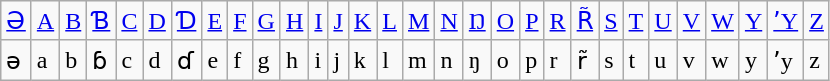<table class="wikitable">
<tr>
<td><a href='#'>Ə</a></td>
<td><a href='#'>A</a></td>
<td><a href='#'>B</a></td>
<td><a href='#'>Ɓ</a></td>
<td><a href='#'>C</a></td>
<td><a href='#'>D</a></td>
<td><a href='#'>Ɗ</a></td>
<td><a href='#'>E</a></td>
<td><a href='#'>F</a></td>
<td><a href='#'>G</a></td>
<td><a href='#'>H</a></td>
<td><a href='#'>I</a></td>
<td><a href='#'>J</a></td>
<td><a href='#'>K</a></td>
<td><a href='#'>L</a></td>
<td><a href='#'>M</a></td>
<td><a href='#'>N</a></td>
<td><a href='#'>Ŋ</a></td>
<td><a href='#'>O</a></td>
<td><a href='#'>P</a></td>
<td><a href='#'>R</a></td>
<td><a href='#'>R̃</a></td>
<td><a href='#'>S</a></td>
<td><a href='#'>T</a></td>
<td><a href='#'>U</a></td>
<td><a href='#'>V</a></td>
<td><a href='#'>W</a></td>
<td><a href='#'>Y</a></td>
<td><a href='#'>ʼY</a></td>
<td><a href='#'>Z</a></td>
</tr>
<tr>
<td>ə</td>
<td>a</td>
<td>b</td>
<td>ɓ</td>
<td>c</td>
<td>d</td>
<td>ɗ</td>
<td>e</td>
<td>f</td>
<td>g</td>
<td>h</td>
<td>i</td>
<td>j</td>
<td>k</td>
<td>l</td>
<td>m</td>
<td>n</td>
<td>ŋ</td>
<td>o</td>
<td>p</td>
<td>r</td>
<td>r̃</td>
<td>s</td>
<td>t</td>
<td>u</td>
<td>v</td>
<td>w</td>
<td>y</td>
<td>ʼy</td>
<td>z</td>
</tr>
</table>
